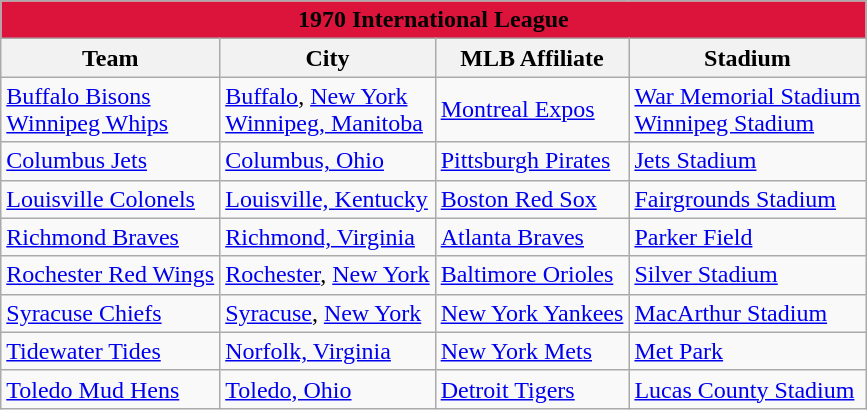<table class="wikitable" style="width:auto">
<tr>
<td bgcolor="#DC143C" align="center" colspan="7"><strong><span>1970 International League</span></strong></td>
</tr>
<tr>
<th>Team</th>
<th>City</th>
<th>MLB Affiliate</th>
<th>Stadium</th>
</tr>
<tr>
<td><a href='#'>Buffalo Bisons</a> <br> <a href='#'>Winnipeg Whips</a></td>
<td><a href='#'>Buffalo</a>, <a href='#'>New York</a> <br> <a href='#'>Winnipeg, Manitoba</a></td>
<td><a href='#'>Montreal Expos</a></td>
<td><a href='#'>War Memorial Stadium</a> <br> <a href='#'>Winnipeg Stadium</a></td>
</tr>
<tr>
<td><a href='#'>Columbus Jets</a></td>
<td><a href='#'>Columbus, Ohio</a></td>
<td><a href='#'>Pittsburgh Pirates</a></td>
<td><a href='#'>Jets Stadium</a></td>
</tr>
<tr>
<td><a href='#'>Louisville Colonels</a></td>
<td><a href='#'>Louisville, Kentucky</a></td>
<td><a href='#'>Boston Red Sox</a></td>
<td><a href='#'>Fairgrounds Stadium</a></td>
</tr>
<tr>
<td><a href='#'>Richmond Braves</a></td>
<td><a href='#'>Richmond, Virginia</a></td>
<td><a href='#'>Atlanta Braves</a></td>
<td><a href='#'>Parker Field</a></td>
</tr>
<tr>
<td><a href='#'>Rochester Red Wings</a></td>
<td><a href='#'>Rochester</a>, <a href='#'>New York</a></td>
<td><a href='#'>Baltimore Orioles</a></td>
<td><a href='#'>Silver Stadium</a></td>
</tr>
<tr>
<td><a href='#'>Syracuse Chiefs</a></td>
<td><a href='#'>Syracuse</a>, <a href='#'>New York</a></td>
<td><a href='#'>New York Yankees</a></td>
<td><a href='#'>MacArthur Stadium</a></td>
</tr>
<tr>
<td><a href='#'>Tidewater Tides</a></td>
<td><a href='#'>Norfolk, Virginia</a></td>
<td><a href='#'>New York Mets</a></td>
<td><a href='#'>Met Park</a></td>
</tr>
<tr>
<td><a href='#'>Toledo Mud Hens</a></td>
<td><a href='#'>Toledo, Ohio</a></td>
<td><a href='#'>Detroit Tigers</a></td>
<td><a href='#'>Lucas County Stadium</a></td>
</tr>
</table>
